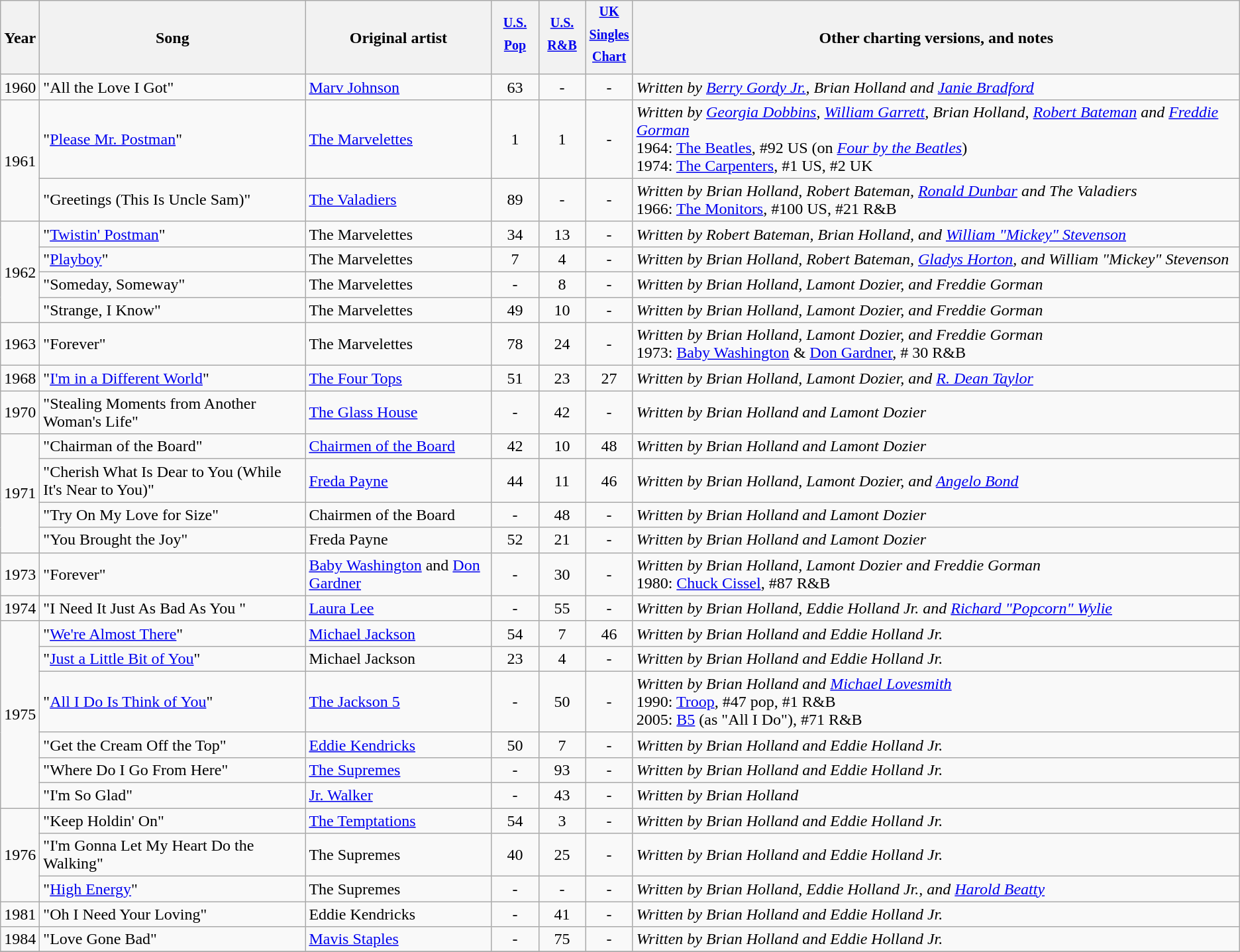<table class="wikitable">
<tr>
<th>Year</th>
<th width="260">Song</th>
<th width="180">Original artist</th>
<th width="40"><sup><a href='#'>U.S. Pop</a></sup></th>
<th width="40"><sup><a href='#'>U.S. R&B</a></sup></th>
<th width="40"><sup><a href='#'>UK Singles Chart</a></sup></th>
<th>Other charting versions, and notes</th>
</tr>
<tr>
<td rowspan="1">1960</td>
<td>"All the Love I Got"</td>
<td><a href='#'>Marv Johnson</a></td>
<td align="center">63</td>
<td align="center">-</td>
<td align="center">-</td>
<td><em>Written by <a href='#'>Berry Gordy Jr.</a>, Brian Holland and <a href='#'>Janie Bradford</a></em></td>
</tr>
<tr>
<td rowspan="2">1961</td>
<td>"<a href='#'>Please Mr. Postman</a>"</td>
<td><a href='#'>The Marvelettes</a></td>
<td align="center">1</td>
<td align="center">1</td>
<td align="center">-</td>
<td><em>Written by <a href='#'>Georgia Dobbins</a>, <a href='#'>William Garrett</a>, Brian Holland, <a href='#'>Robert Bateman</a> and <a href='#'>Freddie Gorman</a></em><br>1964: <a href='#'>The Beatles</a>, #92 US (on <em><a href='#'>Four by the Beatles</a></em>)<br>1974: <a href='#'>The Carpenters</a>, #1 US, #2 UK</td>
</tr>
<tr>
<td>"Greetings (This Is Uncle Sam)"</td>
<td><a href='#'>The Valadiers</a></td>
<td align="center">89</td>
<td align="center">-</td>
<td align="center">-</td>
<td><em>Written by Brian Holland, Robert Bateman, <a href='#'>Ronald Dunbar</a> and The Valadiers</em><br>1966: <a href='#'>The Monitors</a>, #100 US, #21 R&B</td>
</tr>
<tr>
<td rowspan="4">1962</td>
<td>"<a href='#'>Twistin' Postman</a>"</td>
<td>The Marvelettes</td>
<td align="center">34</td>
<td align="center">13</td>
<td align="center">-</td>
<td><em>Written by Robert Bateman, Brian Holland, and <a href='#'>William "Mickey" Stevenson</a></em></td>
</tr>
<tr>
<td>"<a href='#'>Playboy</a>"</td>
<td>The Marvelettes</td>
<td align="center">7</td>
<td align="center">4</td>
<td align="center">-</td>
<td><em>Written by Brian Holland, Robert Bateman, <a href='#'>Gladys Horton</a>, and William "Mickey" Stevenson</em></td>
</tr>
<tr>
<td>"Someday, Someway"</td>
<td>The Marvelettes</td>
<td align="center">-</td>
<td align="center">8</td>
<td align="center">-</td>
<td><em>Written by Brian Holland, Lamont Dozier, and Freddie Gorman</em></td>
</tr>
<tr>
<td>"Strange, I Know"</td>
<td>The Marvelettes</td>
<td align="center">49</td>
<td align="center">10</td>
<td align="center">-</td>
<td><em>Written by Brian Holland, Lamont Dozier, and Freddie Gorman</em></td>
</tr>
<tr>
<td rowspan="1">1963</td>
<td>"Forever"</td>
<td>The Marvelettes</td>
<td align="center">78</td>
<td align="center">24</td>
<td align="center">-</td>
<td><em>Written by Brian Holland, Lamont Dozier, and Freddie Gorman</em><br>1973: <a href='#'>Baby Washington</a> & <a href='#'>Don Gardner</a>, # 30 R&B</td>
</tr>
<tr>
<td rowspan="1">1968</td>
<td>"<a href='#'>I'm in a Different World</a>"</td>
<td><a href='#'>The Four Tops</a></td>
<td align="center">51</td>
<td align="center">23</td>
<td align="center">27</td>
<td><em>Written by Brian Holland, Lamont Dozier, and <a href='#'>R. Dean Taylor</a></em></td>
</tr>
<tr>
<td rowspan="1">1970</td>
<td>"Stealing Moments from Another Woman's Life"</td>
<td><a href='#'>The Glass House</a></td>
<td align="center">-</td>
<td align="center">42</td>
<td align="center">-</td>
<td><em>Written by Brian Holland and Lamont Dozier</em></td>
</tr>
<tr>
<td rowspan="4">1971</td>
<td>"Chairman of the Board"</td>
<td><a href='#'>Chairmen of the Board</a></td>
<td align="center">42</td>
<td align="center">10</td>
<td align="center">48</td>
<td><em>Written by Brian Holland and Lamont Dozier</em></td>
</tr>
<tr>
<td>"Cherish What Is Dear to You (While It's Near to You)"</td>
<td><a href='#'>Freda Payne</a></td>
<td align="center">44</td>
<td align="center">11</td>
<td align="center">46</td>
<td><em>Written by Brian Holland, Lamont Dozier, and <a href='#'>Angelo Bond</a></em></td>
</tr>
<tr>
<td>"Try On My Love for Size"</td>
<td>Chairmen of the Board</td>
<td align="center">-</td>
<td align="center">48</td>
<td align="center">-</td>
<td><em>Written by Brian Holland and Lamont Dozier</em></td>
</tr>
<tr>
<td>"You Brought the Joy"</td>
<td>Freda Payne</td>
<td align="center">52</td>
<td align="center">21</td>
<td align="center">-</td>
<td><em>Written by Brian Holland and Lamont Dozier</em></td>
</tr>
<tr>
<td rowspan="1">1973</td>
<td>"Forever"</td>
<td><a href='#'>Baby Washington</a> and <a href='#'>Don Gardner</a></td>
<td align="center">-</td>
<td align="center">30</td>
<td align="center">-</td>
<td><em>Written by Brian Holland, Lamont Dozier and Freddie Gorman</em><br>1980: <a href='#'>Chuck Cissel</a>, #87 R&B</td>
</tr>
<tr>
<td rowspan="1">1974</td>
<td>"I Need It Just As Bad As You "</td>
<td><a href='#'>Laura Lee</a></td>
<td align="center">-</td>
<td align="center">55</td>
<td align="center">-</td>
<td><em>Written by Brian Holland, Eddie Holland Jr. and <a href='#'>Richard "Popcorn" Wylie</a></em></td>
</tr>
<tr>
<td rowspan="6">1975</td>
<td>"<a href='#'>We're Almost There</a>"</td>
<td><a href='#'>Michael Jackson</a></td>
<td align="center">54</td>
<td align="center">7</td>
<td align="center">46</td>
<td><em>Written by Brian Holland and Eddie Holland Jr.</em></td>
</tr>
<tr>
<td>"<a href='#'>Just a Little Bit of You</a>"</td>
<td>Michael Jackson</td>
<td align="center">23</td>
<td align="center">4</td>
<td align="center">-</td>
<td><em>Written by Brian Holland and Eddie Holland Jr.</em></td>
</tr>
<tr>
<td>"<a href='#'>All I Do Is Think of You</a>"</td>
<td><a href='#'>The Jackson 5</a></td>
<td align="center">-</td>
<td align="center">50</td>
<td align="center">-</td>
<td><em>Written by Brian Holland and <a href='#'>Michael Lovesmith</a></em><br>1990: <a href='#'>Troop</a>, #47 pop, #1 R&B<br>2005: <a href='#'>B5</a> (as "All I Do"), #71 R&B</td>
</tr>
<tr>
<td>"Get the Cream Off the Top"</td>
<td><a href='#'>Eddie Kendricks</a></td>
<td align="center">50</td>
<td align="center">7</td>
<td align="center">-</td>
<td><em>Written by Brian Holland and Eddie Holland Jr.</em></td>
</tr>
<tr>
<td>"Where Do I Go From Here"</td>
<td><a href='#'>The Supremes</a></td>
<td align="center">-</td>
<td align="center">93</td>
<td align="center">-</td>
<td><em>Written by Brian Holland and Eddie Holland Jr.</em></td>
</tr>
<tr>
<td>"I'm So Glad"</td>
<td><a href='#'>Jr. Walker</a></td>
<td align="center">-</td>
<td align="center">43</td>
<td align="center">-</td>
<td><em>Written by Brian Holland</em></td>
</tr>
<tr>
<td rowspan="3">1976</td>
<td>"Keep Holdin' On"</td>
<td><a href='#'>The Temptations</a></td>
<td align="center">54</td>
<td align="center">3</td>
<td align="center">-</td>
<td><em>Written by Brian Holland and Eddie Holland Jr.</em></td>
</tr>
<tr>
<td>"I'm Gonna Let My Heart Do the Walking"</td>
<td>The Supremes</td>
<td align="center">40</td>
<td align="center">25</td>
<td align="center">-</td>
<td><em>Written by Brian Holland and Eddie Holland Jr.</em></td>
</tr>
<tr>
<td>"<a href='#'>High Energy</a>"</td>
<td>The Supremes</td>
<td align="center">-</td>
<td align="center">-</td>
<td align="center">-</td>
<td><em>Written by Brian Holland, Eddie Holland Jr., and <a href='#'>Harold Beatty</a></em></td>
</tr>
<tr>
<td rowspan="1">1981</td>
<td>"Oh I Need Your Loving"</td>
<td>Eddie Kendricks</td>
<td align="center">-</td>
<td align="center">41</td>
<td align="center">-</td>
<td><em>Written by Brian Holland and Eddie Holland Jr.</em></td>
</tr>
<tr>
<td rowspan="1">1984</td>
<td>"Love Gone Bad"</td>
<td><a href='#'>Mavis Staples</a></td>
<td align="center">-</td>
<td align="center">75</td>
<td align="center">-</td>
<td><em>Written by Brian Holland and Eddie Holland Jr.</em></td>
</tr>
<tr>
</tr>
</table>
